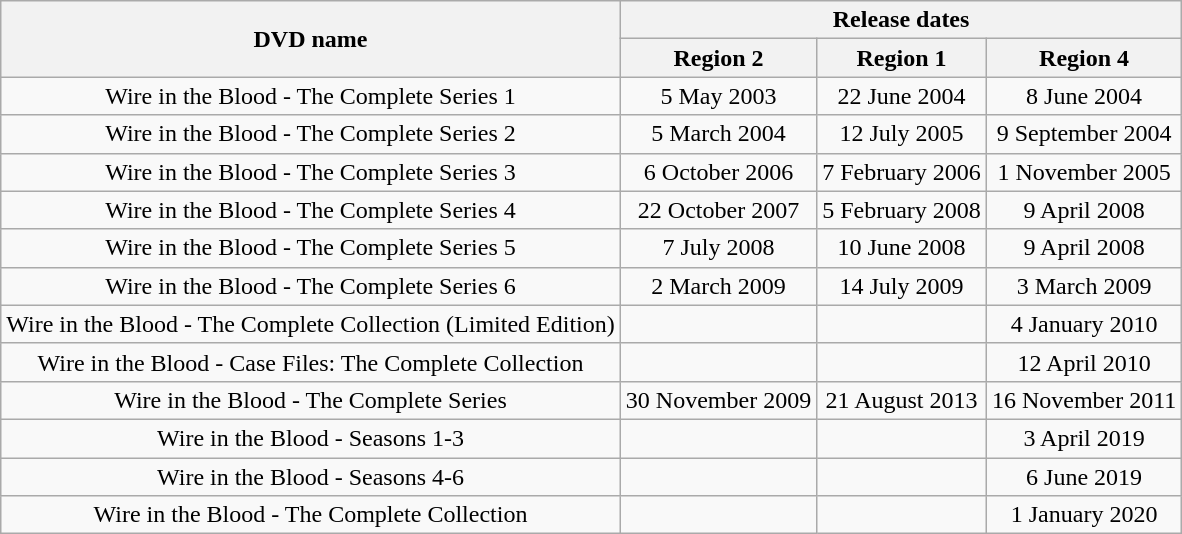<table class="wikitable" style="text-align:center;">
<tr>
<th rowspan="2">DVD name</th>
<th colspan="3">Release dates</th>
</tr>
<tr>
<th>Region 2</th>
<th>Region 1</th>
<th>Region 4</th>
</tr>
<tr>
<td>Wire in the Blood - The Complete Series 1</td>
<td>5 May 2003</td>
<td>22 June 2004</td>
<td>8 June 2004</td>
</tr>
<tr>
<td>Wire in the Blood - The Complete Series 2</td>
<td>5 March 2004</td>
<td>12 July 2005</td>
<td>9 September 2004</td>
</tr>
<tr>
<td>Wire in the Blood - The Complete Series 3</td>
<td>6 October 2006</td>
<td>7 February 2006</td>
<td>1 November 2005</td>
</tr>
<tr>
<td>Wire in the Blood - The Complete Series 4</td>
<td>22 October 2007</td>
<td>5 February 2008</td>
<td>9 April 2008</td>
</tr>
<tr>
<td>Wire in the Blood - The Complete Series 5</td>
<td>7 July 2008</td>
<td>10 June 2008</td>
<td>9 April 2008</td>
</tr>
<tr>
<td>Wire in the Blood - The Complete Series 6</td>
<td>2 March 2009</td>
<td>14 July 2009</td>
<td>3 March 2009</td>
</tr>
<tr>
<td>Wire in the Blood - The Complete Collection (Limited Edition)</td>
<td></td>
<td></td>
<td>4 January 2010</td>
</tr>
<tr>
<td>Wire in the Blood - Case Files: The Complete Collection</td>
<td></td>
<td></td>
<td>12 April 2010</td>
</tr>
<tr>
<td>Wire in the Blood - The Complete Series</td>
<td>30 November 2009</td>
<td>21 August 2013</td>
<td>16 November 2011</td>
</tr>
<tr>
<td>Wire in the Blood - Seasons 1-3</td>
<td></td>
<td></td>
<td>3 April 2019</td>
</tr>
<tr>
<td>Wire in the Blood - Seasons 4-6</td>
<td></td>
<td></td>
<td>6 June 2019</td>
</tr>
<tr>
<td>Wire in the Blood - The Complete Collection</td>
<td></td>
<td></td>
<td>1 January 2020</td>
</tr>
</table>
